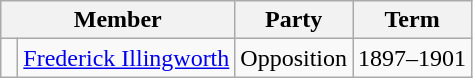<table class="wikitable">
<tr>
<th colspan="2">Member</th>
<th>Party</th>
<th>Term</th>
</tr>
<tr>
<td> </td>
<td><a href='#'>Frederick Illingworth</a></td>
<td>Opposition</td>
<td>1897–1901</td>
</tr>
</table>
